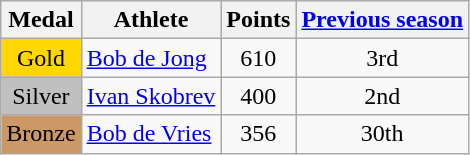<table class="wikitable">
<tr>
<th><strong>Medal</strong></th>
<th><strong>Athlete</strong></th>
<th><strong>Points</strong></th>
<th><strong><a href='#'>Previous season</a></strong></th>
</tr>
<tr align="center">
<td bgcolor="gold">Gold</td>
<td align="left"> <a href='#'>Bob de Jong</a></td>
<td>610</td>
<td>3rd</td>
</tr>
<tr align="center">
<td bgcolor="silver">Silver</td>
<td align="left"> <a href='#'>Ivan Skobrev</a></td>
<td>400</td>
<td>2nd</td>
</tr>
<tr align="center">
<td bgcolor="CC9966">Bronze</td>
<td align="left"> <a href='#'>Bob de Vries</a></td>
<td>356</td>
<td>30th</td>
</tr>
</table>
